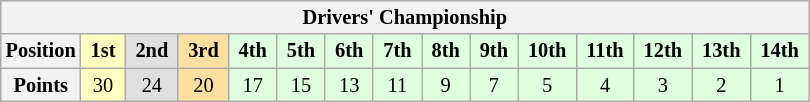<table class="wikitable" style="font-size:85%; text-align:center">
<tr>
<th colspan=15>Drivers' Championship</th>
</tr>
<tr>
<th>Position</th>
<td style="background:#ffffbf;"> <strong>1st</strong> </td>
<td style="background:#dfdfdf;"> <strong>2nd</strong> </td>
<td style="background:#ffdf9f;"> <strong>3rd</strong> </td>
<td style="background:#dfffdf;"> <strong>4th</strong> </td>
<td style="background:#dfffdf;"> <strong>5th</strong> </td>
<td style="background:#dfffdf;"> <strong>6th</strong> </td>
<td style="background:#dfffdf;"> <strong>7th</strong> </td>
<td style="background:#dfffdf;"> <strong>8th</strong> </td>
<td style="background:#dfffdf;"> <strong>9th</strong> </td>
<td style="background:#dfffdf;"> <strong>10th</strong> </td>
<td style="background:#dfffdf;"> <strong>11th</strong> </td>
<td style="background:#dfffdf;"> <strong>12th</strong> </td>
<td style="background:#dfffdf;"> <strong>13th</strong> </td>
<td style="background:#dfffdf;"> <strong>14th</strong> </td>
</tr>
<tr>
<th>Points</th>
<td style="background:#ffffbf;">30</td>
<td style="background:#dfdfdf;">24</td>
<td style="background:#ffdf9f;">20</td>
<td style="background:#dfffdf;">17</td>
<td style="background:#dfffdf;">15</td>
<td style="background:#dfffdf;">13</td>
<td style="background:#dfffdf;">11</td>
<td style="background:#dfffdf;">9</td>
<td style="background:#dfffdf;">7</td>
<td style="background:#dfffdf;">5</td>
<td style="background:#dfffdf;">4</td>
<td style="background:#dfffdf;">3</td>
<td style="background:#dfffdf;">2</td>
<td style="background:#dfffdf;">1</td>
</tr>
</table>
